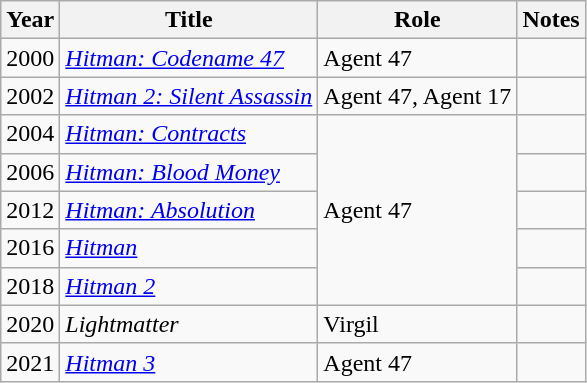<table class="wikitable sortable">
<tr>
<th>Year</th>
<th>Title</th>
<th>Role</th>
<th class="unsortable">Notes</th>
</tr>
<tr>
<td>2000</td>
<td><em><a href='#'>Hitman: Codename 47</a></em></td>
<td>Agent 47</td>
<td></td>
</tr>
<tr>
<td>2002</td>
<td><em><a href='#'>Hitman 2: Silent Assassin</a></em></td>
<td>Agent 47, Agent 17</td>
<td></td>
</tr>
<tr>
<td>2004</td>
<td><em><a href='#'>Hitman: Contracts</a></em></td>
<td rowspan="5">Agent 47</td>
<td></td>
</tr>
<tr>
<td>2006</td>
<td><em><a href='#'>Hitman: Blood Money</a></em></td>
<td></td>
</tr>
<tr>
<td>2012</td>
<td><em><a href='#'>Hitman: Absolution</a></em></td>
<td></td>
</tr>
<tr>
<td>2016</td>
<td><em><a href='#'>Hitman</a></em></td>
<td></td>
</tr>
<tr>
<td>2018</td>
<td><em><a href='#'>Hitman 2</a></em></td>
<td></td>
</tr>
<tr>
<td>2020</td>
<td><em>Lightmatter</em></td>
<td>Virgil</td>
<td></td>
</tr>
<tr>
<td>2021</td>
<td><em><a href='#'>Hitman 3</a></em></td>
<td>Agent 47</td>
<td></td>
</tr>
</table>
